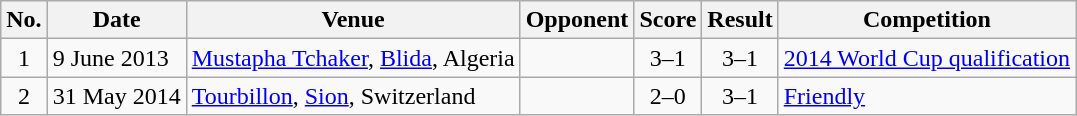<table class="wikitable sortable">
<tr>
<th scope="col">No.</th>
<th scope="col">Date</th>
<th scope="col">Venue</th>
<th scope="col">Opponent</th>
<th scope="col">Score</th>
<th scope="col">Result</th>
<th scope="col">Competition</th>
</tr>
<tr>
<td align="center">1</td>
<td>9 June 2013</td>
<td><a href='#'>Mustapha Tchaker</a>, <a href='#'>Blida</a>, Algeria</td>
<td></td>
<td align="center">3–1</td>
<td align="center">3–1</td>
<td><a href='#'>2014 World Cup qualification</a></td>
</tr>
<tr>
<td align="center">2</td>
<td>31 May 2014</td>
<td><a href='#'>Tourbillon</a>, <a href='#'>Sion</a>, Switzerland</td>
<td></td>
<td align="center">2–0</td>
<td align="center">3–1</td>
<td><a href='#'>Friendly</a></td>
</tr>
</table>
